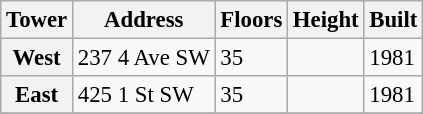<table class="wikitable" style="align:center; font-size:95%;">
<tr>
<th>Tower</th>
<th>Address</th>
<th>Floors</th>
<th>Height</th>
<th>Built</th>
</tr>
<tr>
<th>West</th>
<td>237 4 Ave SW</td>
<td>35</td>
<td></td>
<td>1981</td>
</tr>
<tr>
<th>East</th>
<td>425 1 St SW</td>
<td>35</td>
<td></td>
<td>1981</td>
</tr>
<tr>
</tr>
</table>
